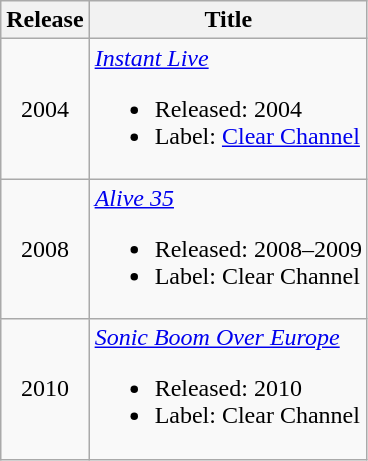<table class="wikitable" style="text-align: center">
<tr>
<th>Release</th>
<th>Title</th>
</tr>
<tr>
<td>2004</td>
<td align="left"><em><a href='#'>Instant Live</a></em><br><ul><li>Released: 2004</li><li>Label: <a href='#'>Clear Channel</a></li></ul></td>
</tr>
<tr>
<td>2008</td>
<td align="left"><em><a href='#'>Alive 35</a></em><br><ul><li>Released: 2008–2009</li><li>Label: Clear Channel</li></ul></td>
</tr>
<tr>
<td>2010</td>
<td align="left"><em><a href='#'>Sonic Boom Over Europe</a></em><br><ul><li>Released: 2010</li><li>Label: Clear Channel</li></ul></td>
</tr>
</table>
